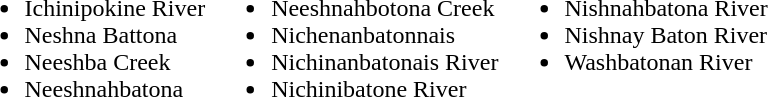<table>
<tr valign=top>
<td><br><ul><li>Ichinipokine River</li><li>Neshna Battona</li><li>Neeshba Creek</li><li>Neeshnahbatona</li></ul></td>
<td><br><ul><li>Neeshnahbotona Creek</li><li>Nichenanbatonnais</li><li>Nichinanbatonais River</li><li>Nichinibatone River</li></ul></td>
<td><br><ul><li>Nishnahbatona River</li><li>Nishnay Baton River</li><li>Washbatonan River</li></ul></td>
</tr>
</table>
